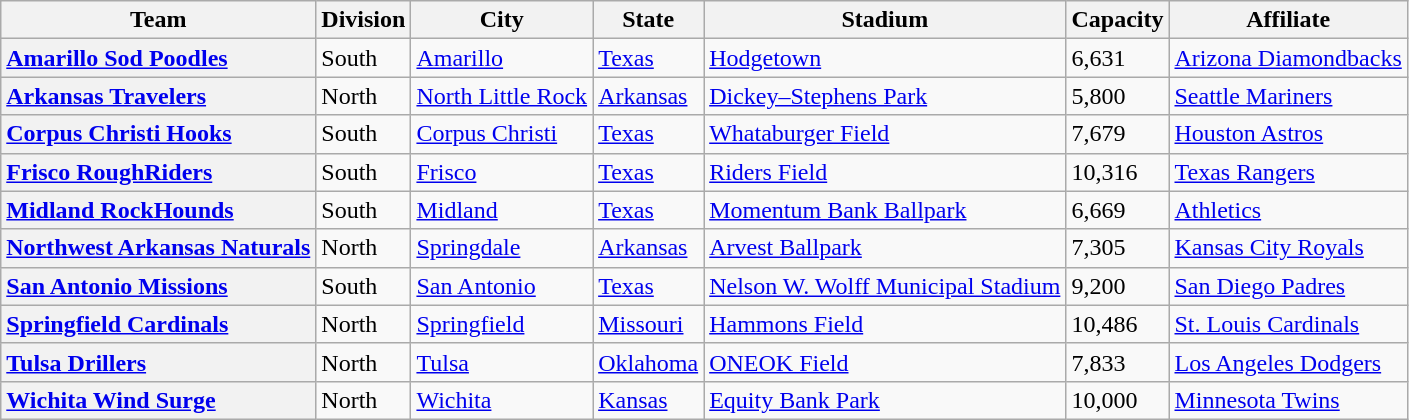<table class="wikitable sortable">
<tr>
<th scope="col">Team</th>
<th scope="col">Division</th>
<th scope="col">City</th>
<th scope="col">State</th>
<th scope="col">Stadium</th>
<th scope="col">Capacity</th>
<th scope="col">Affiliate</th>
</tr>
<tr>
<th scope="row" style="text-align:left"><a href='#'>Amarillo Sod Poodles</a></th>
<td>South</td>
<td><a href='#'>Amarillo</a></td>
<td><a href='#'>Texas</a></td>
<td><a href='#'>Hodgetown</a></td>
<td>6,631</td>
<td><a href='#'>Arizona Diamondbacks</a></td>
</tr>
<tr>
<th scope="row" style="text-align:left"><a href='#'>Arkansas Travelers</a></th>
<td>North</td>
<td><a href='#'>North Little Rock</a></td>
<td><a href='#'>Arkansas</a></td>
<td><a href='#'>Dickey–Stephens Park</a></td>
<td>5,800</td>
<td><a href='#'>Seattle Mariners</a></td>
</tr>
<tr>
<th scope="row" style="text-align:left"><a href='#'>Corpus Christi Hooks</a></th>
<td>South</td>
<td><a href='#'>Corpus Christi</a></td>
<td><a href='#'>Texas</a></td>
<td><a href='#'>Whataburger Field</a></td>
<td>7,679</td>
<td><a href='#'>Houston Astros</a></td>
</tr>
<tr>
<th scope="row" style="text-align:left"><a href='#'>Frisco RoughRiders</a></th>
<td>South</td>
<td><a href='#'>Frisco</a></td>
<td><a href='#'>Texas</a></td>
<td><a href='#'>Riders Field</a></td>
<td>10,316</td>
<td><a href='#'>Texas Rangers</a></td>
</tr>
<tr>
<th scope="row" style="text-align:left"><a href='#'>Midland RockHounds</a></th>
<td>South</td>
<td><a href='#'>Midland</a></td>
<td><a href='#'>Texas</a></td>
<td><a href='#'>Momentum Bank Ballpark</a></td>
<td>6,669</td>
<td><a href='#'>Athletics</a></td>
</tr>
<tr>
<th scope="row" style="text-align:left"><a href='#'>Northwest Arkansas Naturals</a></th>
<td>North</td>
<td><a href='#'>Springdale</a></td>
<td><a href='#'>Arkansas</a></td>
<td><a href='#'>Arvest Ballpark</a></td>
<td>7,305</td>
<td><a href='#'>Kansas City Royals</a></td>
</tr>
<tr>
<th scope="row" style="text-align:left"><a href='#'>San Antonio Missions</a></th>
<td>South</td>
<td><a href='#'>San Antonio</a></td>
<td><a href='#'>Texas</a></td>
<td><a href='#'>Nelson W. Wolff Municipal Stadium</a></td>
<td>9,200</td>
<td><a href='#'>San Diego Padres</a></td>
</tr>
<tr>
<th scope="row" style="text-align:left"><a href='#'>Springfield Cardinals</a></th>
<td>North</td>
<td><a href='#'>Springfield</a></td>
<td><a href='#'>Missouri</a></td>
<td><a href='#'>Hammons Field</a></td>
<td>10,486</td>
<td><a href='#'>St. Louis Cardinals</a></td>
</tr>
<tr>
<th scope="row" style="text-align:left"><a href='#'>Tulsa Drillers</a></th>
<td>North</td>
<td><a href='#'>Tulsa</a></td>
<td><a href='#'>Oklahoma</a></td>
<td><a href='#'>ONEOK Field</a></td>
<td>7,833</td>
<td><a href='#'>Los Angeles Dodgers</a></td>
</tr>
<tr>
<th scope="row" style="text-align:left"><a href='#'>Wichita Wind Surge</a></th>
<td>North</td>
<td><a href='#'>Wichita</a></td>
<td><a href='#'>Kansas</a></td>
<td><a href='#'>Equity Bank Park</a></td>
<td>10,000</td>
<td><a href='#'>Minnesota Twins</a></td>
</tr>
</table>
